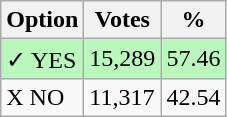<table class="wikitable">
<tr>
<th>Option</th>
<th>Votes</th>
<th>%</th>
</tr>
<tr>
<td style=background:#bbf8be>✓ YES</td>
<td style=background:#bbf8be>15,289</td>
<td style=background:#bbf8be>57.46</td>
</tr>
<tr>
<td>X NO</td>
<td>11,317</td>
<td>42.54</td>
</tr>
</table>
